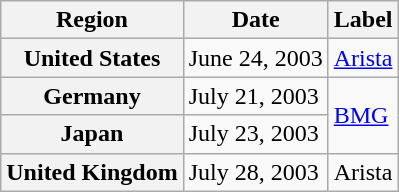<table class="wikitable plainrowheaders">
<tr>
<th scope="col">Region</th>
<th scope="col">Date</th>
<th scope="col">Label</th>
</tr>
<tr>
<th scope="row">United States</th>
<td>June 24, 2003</td>
<td><a href='#'>Arista</a></td>
</tr>
<tr>
<th scope="row">Germany</th>
<td>July 21, 2003</td>
<td align="left" rowspan="2"><a href='#'>BMG</a></td>
</tr>
<tr>
<th scope="row">Japan</th>
<td>July 23, 2003</td>
</tr>
<tr>
<th scope="row">United Kingdom</th>
<td>July 28, 2003</td>
<td>Arista</td>
</tr>
</table>
